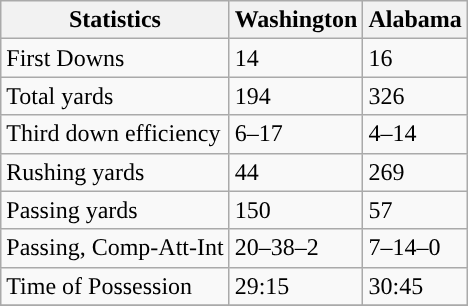<table class="wikitable">
<tr>
<th>Statistics</th>
<th>Washington</th>
<th>Alabama</th>
</tr>
<tr>
<td>First Downs</td>
<td>14</td>
<td>16</td>
</tr>
<tr>
<td>Total yards</td>
<td>194</td>
<td>326</td>
</tr>
<tr>
<td>Third down efficiency</td>
<td>6–17</td>
<td>4–14</td>
</tr>
<tr>
<td>Rushing yards</td>
<td>44</td>
<td>269</td>
</tr>
<tr>
<td>Passing yards</td>
<td>150</td>
<td>57</td>
</tr>
<tr>
<td>Passing, Comp-Att-Int</td>
<td>20–38–2</td>
<td>7–14–0</td>
</tr>
<tr>
<td>Time of Possession</td>
<td>29:15</td>
<td>30:45</td>
</tr>
<tr>
</tr>
</table>
